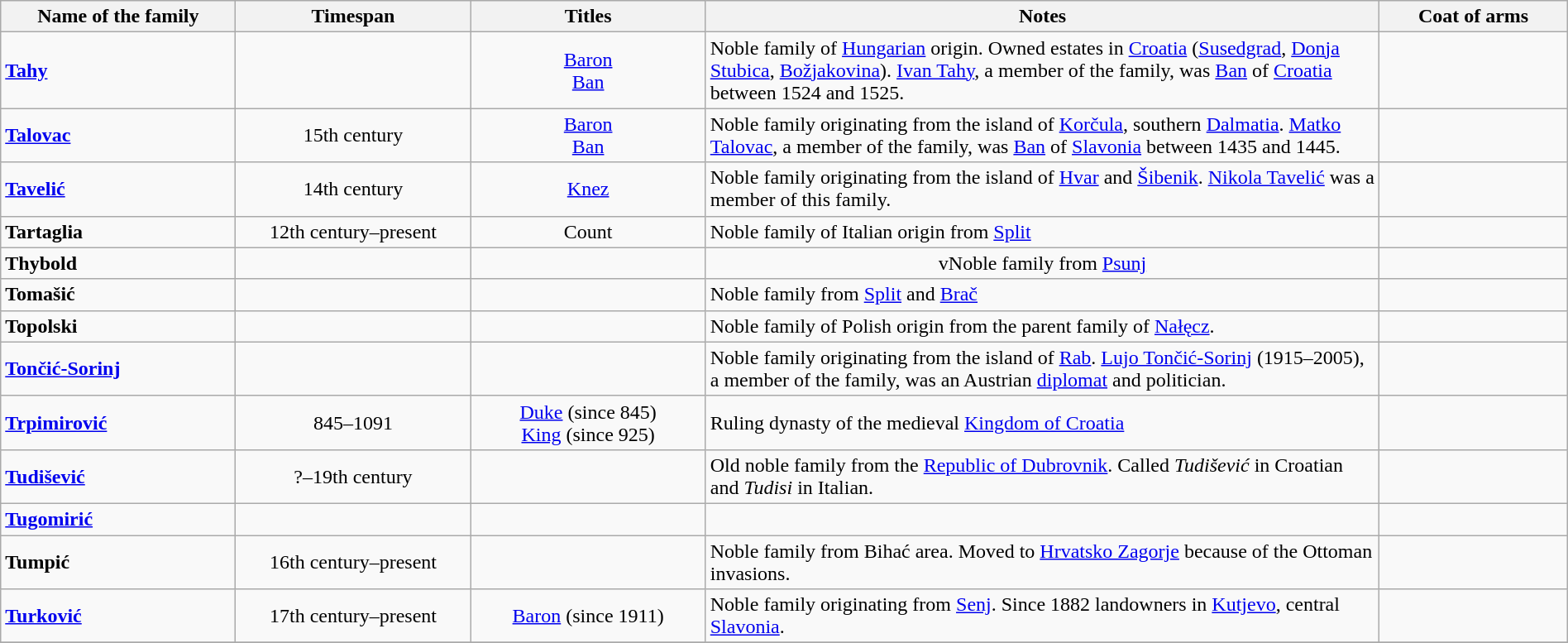<table class="wikitable" style="text-align:center" width=100%>
<tr>
<th bgcolor="silver" ! width="15%">Name of the family</th>
<th bgcolor="silver" ! width="15%">Timespan</th>
<th bgcolor="silver" ! width="15%">Titles</th>
<th bgcolor="silver" ! width="43%">Notes</th>
<th bgcolor="silver" ! width="12%">Coat of arms</th>
</tr>
<tr>
<td align="left"><a href='#'><strong>Tahy</strong></a></td>
<td align="center"></td>
<td align="center"><a href='#'>Baron</a><br><a href='#'>Ban</a></td>
<td align="left">Noble family of <a href='#'>Hungarian</a> origin. Owned estates in <a href='#'>Croatia</a> (<a href='#'>Susedgrad</a>, <a href='#'>Donja Stubica</a>, <a href='#'>Božjakovina</a>). <a href='#'>Ivan Tahy</a>, a member of the family, was <a href='#'>Ban</a> of <a href='#'>Croatia</a> between 1524 and 1525.</td>
<td align="center"></td>
</tr>
<tr>
<td align="left"><a href='#'><strong>Talovac</strong></a></td>
<td align="center">15th century</td>
<td align="center"><a href='#'>Baron</a><br><a href='#'>Ban</a></td>
<td align="left">Noble family originating from the island of <a href='#'>Korčula</a>, southern <a href='#'>Dalmatia</a>. <a href='#'>Matko Talovac</a>, a member of the family, was <a href='#'>Ban</a> of <a href='#'>Slavonia</a> between 1435 and 1445.</td>
<td align="center"></td>
</tr>
<tr>
<td align="left"><strong><a href='#'>Tavelić</a></strong></td>
<td align="center">14th century</td>
<td align="center"><a href='#'>Knez</a></td>
<td align="left">Noble family originating from the island of <a href='#'>Hvar</a> and <a href='#'>Šibenik</a>. <a href='#'>Nikola Tavelić</a> was a member of this family.</td>
<td align="center"></td>
</tr>
<tr>
<td align="left"><strong>Tartaglia</strong></td>
<td>12th century–present</td>
<td>Count</td>
<td align="left">Noble family of Italian origin from <a href='#'>Split</a></td>
<td></td>
</tr>
<tr>
<td align="left"><strong>Thybold</strong></td>
<td></td>
<td></td>
<td>vNoble family from <a href='#'>Psunj</a></td>
<td></td>
</tr>
<tr>
<td align="left"><strong>Tomašić</strong></td>
<td></td>
<td></td>
<td align="left">Noble family from <a href='#'>Split</a> and <a href='#'>Brač</a></td>
<td></td>
</tr>
<tr>
<td align="left"><strong>Topolski</strong></td>
<td></td>
<td></td>
<td align="left">Noble family of Polish origin from the parent family of <a href='#'>Nałęcz</a>.</td>
<td></td>
</tr>
<tr>
<td align="left"><a href='#'><strong>Tončić-Sorinj</strong></a></td>
<td align="center"></td>
<td align="center"></td>
<td align="left">Noble family originating from the island of <a href='#'>Rab</a>. <a href='#'>Lujo Tončić-Sorinj</a> (1915–2005), a member of the family, was an Austrian <a href='#'>diplomat</a> and politician.</td>
<td align="center"></td>
</tr>
<tr>
<td align="left"><a href='#'><strong>Trpimirović</strong></a></td>
<td align="center">845–1091</td>
<td align="center"><a href='#'>Duke</a> (since 845)<br><a href='#'>King</a> (since 925)</td>
<td align="left">Ruling dynasty of the medieval <a href='#'>Kingdom of Croatia</a></td>
<td align="center"></td>
</tr>
<tr>
<td align="left"><a href='#'><strong>Tudišević</strong></a></td>
<td align="center">?–19th century</td>
<td align="center"></td>
<td align="left">Old noble family from the <a href='#'>Republic of Dubrovnik</a>. Called <em>Tudišević</em> in Croatian and <em>Tudisi</em> in Italian.</td>
<td align="center"></td>
</tr>
<tr>
<td align="left"><strong><a href='#'>Tugomirić</a></strong></td>
<td align="center"></td>
<td align="center"></td>
<td align="left"></td>
<td align="center"></td>
</tr>
<tr>
<td align="left"><strong>Tumpić</strong></td>
<td>16th century–present</td>
<td></td>
<td align="left">Noble family from Bihać area. Moved to <a href='#'>Hrvatsko Zagorje</a> because of the Ottoman invasions.</td>
<td></td>
</tr>
<tr>
<td align="left"><a href='#'><strong>Turković</strong></a></td>
<td align="center">17th century–present</td>
<td align="center"><a href='#'>Baron</a> (since 1911)</td>
<td align="left">Noble family originating from <a href='#'>Senj</a>. Since 1882 landowners in <a href='#'>Kutjevo</a>, central <a href='#'>Slavonia</a>.</td>
<td align="center"></td>
</tr>
<tr>
</tr>
</table>
